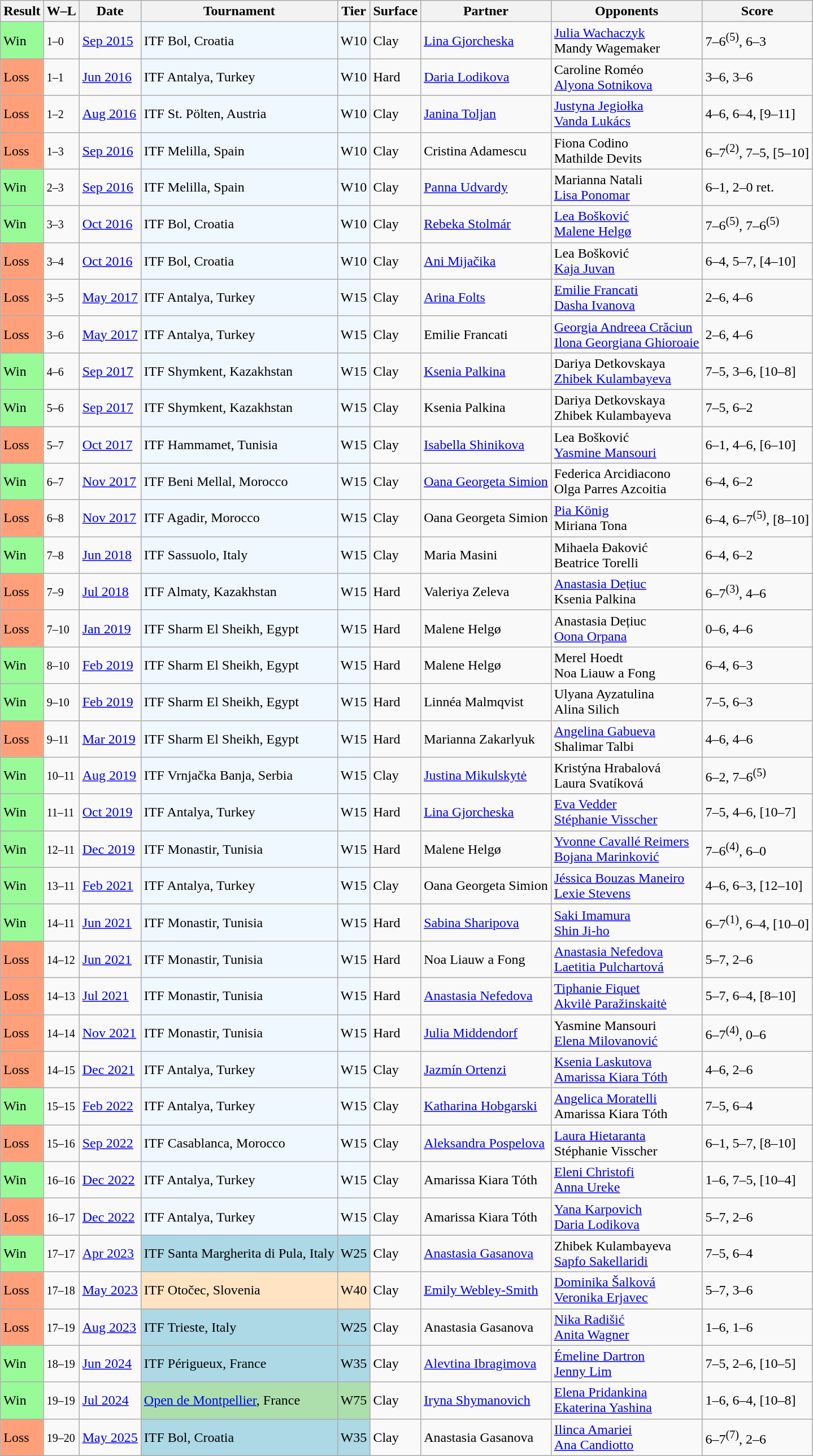<table class="sortable wikitable">
<tr>
<th>Result</th>
<th class="unsortable">W–L</th>
<th>Date</th>
<th>Tournament</th>
<th>Tier</th>
<th>Surface</th>
<th>Partner</th>
<th>Opponents</th>
<th class="unsortable">Score</th>
</tr>
<tr>
<td style="background:#98FB98;">Win</td>
<td><small>1–0</small></td>
<td><a href='#'>Sep 2015</a></td>
<td style="background:#f0f8ff;">ITF Bol, Croatia</td>
<td style="background:#f0f8ff;">W10</td>
<td>Clay</td>
<td> <a href='#'>Lina Gjorcheska</a></td>
<td> <a href='#'>Julia Wachaczyk</a> <br>  Mandy Wagemaker</td>
<td>7–6<sup>(5)</sup>, 6–3</td>
</tr>
<tr>
<td style="background:#ffa07a;">Loss</td>
<td><small>1–1</small></td>
<td><a href='#'>Jun 2016</a></td>
<td style="background:#f0f8ff;">ITF Antalya, Turkey</td>
<td style="background:#f0f8ff;">W10</td>
<td>Hard</td>
<td> <a href='#'>Daria Lodikova</a></td>
<td> Caroline Roméo <br>  <a href='#'>Alyona Sotnikova</a></td>
<td>3–6, 3–6</td>
</tr>
<tr>
<td style="background:#ffa07a;">Loss</td>
<td><small>1–2</small></td>
<td><a href='#'>Aug 2016</a></td>
<td style="background:#f0f8ff;">ITF St. Pölten, Austria</td>
<td style="background:#f0f8ff;">W10</td>
<td>Clay</td>
<td> <a href='#'>Janina Toljan</a></td>
<td> <a href='#'>Justyna Jegiołka</a> <br>  <a href='#'>Vanda Lukács</a></td>
<td>4–6, 6–4, [9–11]</td>
</tr>
<tr>
<td style="background:#ffa07a;">Loss</td>
<td><small>1–3</small></td>
<td><a href='#'>Sep 2016</a></td>
<td style="background:#f0f8ff;">ITF Melilla, Spain</td>
<td style="background:#f0f8ff;">W10</td>
<td>Clay</td>
<td> Cristina Adamescu</td>
<td> Fiona Codino <br>  Mathilde Devits</td>
<td>6–7<sup>(2)</sup>, 7–5, [5–10]</td>
</tr>
<tr>
<td style="background:#98FB98;">Win</td>
<td><small>2–3</small></td>
<td><a href='#'>Sep 2016</a></td>
<td style="background:#f0f8ff;">ITF Melilla, Spain</td>
<td style="background:#f0f8ff;">W10</td>
<td>Clay</td>
<td> <a href='#'>Panna Udvardy</a></td>
<td> Marianna Natali <br>  <a href='#'>Lisa Ponomar</a></td>
<td>6–1, 2–0 ret.</td>
</tr>
<tr>
<td style="background:#98FB98;">Win</td>
<td><small>3–3</small></td>
<td><a href='#'>Oct 2016</a></td>
<td style="background:#f0f8ff;">ITF Bol, Croatia</td>
<td style="background:#f0f8ff;">W10</td>
<td>Clay</td>
<td> <a href='#'>Rebeka Stolmár</a></td>
<td> <a href='#'>Lea Bošković</a> <br>  <a href='#'>Malene Helgø</a></td>
<td>7–6<sup>(5)</sup>, 7–6<sup>(5)</sup></td>
</tr>
<tr>
<td style="background:#ffa07a;">Loss</td>
<td><small>3–4</small></td>
<td><a href='#'>Oct 2016</a></td>
<td style="background:#f0f8ff;">ITF Bol, Croatia</td>
<td style="background:#f0f8ff;">W10</td>
<td>Clay</td>
<td> <a href='#'>Ani Mijačika</a></td>
<td> Lea Bošković <br>  <a href='#'>Kaja Juvan</a></td>
<td>6–4, 5–7, [4–10]</td>
</tr>
<tr>
<td style="background:#ffa07a;">Loss</td>
<td><small>3–5</small></td>
<td><a href='#'>May 2017</a></td>
<td style="background:#f0f8ff;">ITF Antalya, Turkey</td>
<td style="background:#f0f8ff;">W15</td>
<td>Clay</td>
<td> <a href='#'>Arina Folts</a></td>
<td> <a href='#'>Emilie Francati</a> <br>  <a href='#'>Dasha Ivanova</a></td>
<td>2–6, 4–6</td>
</tr>
<tr>
<td style="background:#ffa07a;">Loss</td>
<td><small>3–6</small></td>
<td><a href='#'>May 2017</a></td>
<td style="background:#f0f8ff;">ITF Antalya, Turkey</td>
<td style="background:#f0f8ff;">W15</td>
<td>Clay</td>
<td> Emilie Francati</td>
<td> <a href='#'>Georgia Andreea Crăciun</a> <br>  <a href='#'>Ilona Georgiana Ghioroaie</a></td>
<td>2–6, 4–6</td>
</tr>
<tr>
<td style="background:#98FB98;">Win</td>
<td><small>4–6</small></td>
<td><a href='#'>Sep 2017</a></td>
<td style="background:#f0f8ff;">ITF Shymkent, Kazakhstan</td>
<td style="background:#f0f8ff;">W15</td>
<td>Clay</td>
<td> <a href='#'>Ksenia Palkina</a></td>
<td> Dariya Detkovskaya <br>  <a href='#'>Zhibek Kulambayeva</a></td>
<td>7–5, 3–6, [10–8]</td>
</tr>
<tr>
<td style="background:#98FB98;">Win</td>
<td><small>5–6</small></td>
<td><a href='#'>Sep 2017</a></td>
<td style="background:#f0f8ff;">ITF Shymkent, Kazakhstan</td>
<td style="background:#f0f8ff;">W15</td>
<td>Clay</td>
<td> Ksenia Palkina</td>
<td> Dariya Detkovskaya <br>  Zhibek Kulambayeva</td>
<td>7–5, 6–2</td>
</tr>
<tr>
<td style="background:#ffa07a;">Loss</td>
<td><small>5–7</small></td>
<td><a href='#'>Oct 2017</a></td>
<td style="background:#f0f8ff;">ITF Hammamet, Tunisia</td>
<td style="background:#f0f8ff;">W15</td>
<td>Clay</td>
<td> <a href='#'>Isabella Shinikova</a></td>
<td> Lea Bošković <br>  <a href='#'>Yasmine Mansouri</a></td>
<td>6–1, 4–6, [6–10]</td>
</tr>
<tr>
<td style="background:#98FB98;">Win</td>
<td><small>6–7</small></td>
<td><a href='#'>Nov 2017</a></td>
<td style="background:#f0f8ff;">ITF Beni Mellal, Morocco</td>
<td style="background:#f0f8ff;">W15</td>
<td>Clay</td>
<td> <a href='#'>Oana Georgeta Simion</a></td>
<td> Federica Arcidiacono <br>  Olga Parres Azcoitia</td>
<td>6–4, 6–2</td>
</tr>
<tr>
<td style="background:#ffa07a;">Loss</td>
<td><small>6–8</small></td>
<td><a href='#'>Nov 2017</a></td>
<td style="background:#f0f8ff;">ITF Agadir, Morocco</td>
<td style="background:#f0f8ff;">W15</td>
<td>Clay</td>
<td> Oana Georgeta Simion</td>
<td> <a href='#'>Pia König</a> <br>  Miriana Tona</td>
<td>6–4, 6–7<sup>(5)</sup>, [8–10]</td>
</tr>
<tr>
<td style="background:#98FB98;">Win</td>
<td><small>7–8</small></td>
<td><a href='#'>Jun 2018</a></td>
<td style="background:#f0f8ff;">ITF Sassuolo, Italy</td>
<td style="background:#f0f8ff;">W15</td>
<td>Clay</td>
<td> Maria Masini</td>
<td> Mihaela Đaković <br>  Beatrice Torelli</td>
<td>6–4, 6–2</td>
</tr>
<tr>
<td style="background:#ffa07a;">Loss</td>
<td><small>7–9</small></td>
<td><a href='#'>Jul 2018</a></td>
<td style="background:#f0f8ff;">ITF Almaty, Kazakhstan</td>
<td style="background:#f0f8ff;">W15</td>
<td>Hard</td>
<td> Valeriya Zeleva</td>
<td> <a href='#'>Anastasia Dețiuc</a> <br>  Ksenia Palkina</td>
<td>6–7<sup>(3)</sup>, 4–6</td>
</tr>
<tr>
<td style="background:#ffa07a;">Loss</td>
<td><small>7–10</small></td>
<td><a href='#'>Jan 2019</a></td>
<td style="background:#f0f8ff;">ITF Sharm El Sheikh, Egypt</td>
<td style="background:#f0f8ff;">W15</td>
<td>Hard</td>
<td> Malene Helgø</td>
<td> Anastasia Dețiuc <br>  <a href='#'>Oona Orpana</a></td>
<td>0–6, 4–6</td>
</tr>
<tr>
<td style="background:#98FB98;">Win</td>
<td><small>8–10</small></td>
<td><a href='#'>Feb 2019</a></td>
<td style="background:#f0f8ff;">ITF Sharm El Sheikh, Egypt</td>
<td style="background:#f0f8ff;">W15</td>
<td>Hard</td>
<td> Malene Helgø</td>
<td> Merel Hoedt <br>  Noa Liauw a Fong</td>
<td>6–4, 6–3</td>
</tr>
<tr>
<td style="background:#98FB98;">Win</td>
<td><small>9–10</small></td>
<td><a href='#'>Feb 2019</a></td>
<td style="background:#f0f8ff;">ITF Sharm El Sheikh, Egypt</td>
<td style="background:#f0f8ff;">W15</td>
<td>Hard</td>
<td> Linnéa Malmqvist</td>
<td> Ulyana Ayzatulina <br>  Alina Silich</td>
<td>7–5, 6–3</td>
</tr>
<tr>
<td style="background:#ffa07a;">Loss</td>
<td><small>9–11</small></td>
<td><a href='#'>Mar 2019</a></td>
<td style="background:#f0f8ff;">ITF Sharm El Sheikh, Egypt</td>
<td style="background:#f0f8ff;">W15</td>
<td>Hard</td>
<td> Marianna Zakarlyuk</td>
<td> <a href='#'>Angelina Gabueva</a> <br>  Shalimar Talbi</td>
<td>4–6, 4–6</td>
</tr>
<tr>
<td style="background:#98FB98;">Win</td>
<td><small>10–11</small></td>
<td><a href='#'>Aug 2019</a></td>
<td style="background:#f0f8ff;">ITF Vrnjačka Banja, Serbia</td>
<td style="background:#f0f8ff;">W15</td>
<td>Clay</td>
<td> <a href='#'>Justina Mikulskytė</a></td>
<td> Kristýna Hrabalová <br>  Laura Svatíková</td>
<td>6–2, 7–6<sup>(5)</sup></td>
</tr>
<tr>
<td style="background:#98FB98;">Win</td>
<td><small>11–11</small></td>
<td><a href='#'>Oct 2019</a></td>
<td style="background:#f0f8ff;">ITF Antalya, Turkey</td>
<td style="background:#f0f8ff;">W15</td>
<td>Hard</td>
<td> <a href='#'>Lina Gjorcheska</a></td>
<td> <a href='#'>Eva Vedder</a> <br>  <a href='#'>Stéphanie Visscher</a></td>
<td>7–5, 4–6, [10–7]</td>
</tr>
<tr>
<td style="background:#98FB98;">Win</td>
<td><small>12–11</small></td>
<td><a href='#'>Dec 2019</a></td>
<td style="background:#f0f8ff;">ITF Monastir, Tunisia</td>
<td style="background:#f0f8ff;">W15</td>
<td>Hard</td>
<td> Malene Helgø</td>
<td> <a href='#'>Yvonne Cavallé Reimers</a> <br>  <a href='#'>Bojana Marinković</a></td>
<td>7–6<sup>(4)</sup>, 6–0</td>
</tr>
<tr>
<td style="background:#98FB98;">Win</td>
<td><small>13–11</small></td>
<td><a href='#'>Feb 2021</a></td>
<td style="background:#f0f8ff;">ITF Antalya, Turkey</td>
<td style="background:#f0f8ff;">W15</td>
<td>Clay</td>
<td> Oana Georgeta Simion</td>
<td> <a href='#'>Jéssica Bouzas Maneiro</a> <br>  <a href='#'>Lexie Stevens</a></td>
<td>4–6, 6–3, [12–10]</td>
</tr>
<tr>
<td style="background:#98FB98;">Win</td>
<td><small>14–11</small></td>
<td><a href='#'>Jun 2021</a></td>
<td style="background:#f0f8ff;">ITF Monastir, Tunisia</td>
<td style="background:#f0f8ff;">W15</td>
<td>Hard</td>
<td> <a href='#'>Sabina Sharipova</a></td>
<td> <a href='#'>Saki Imamura</a> <br>  <a href='#'>Shin Ji-ho</a></td>
<td>6–7<sup>(1)</sup>, 6–4, [10–0]</td>
</tr>
<tr>
<td style="background:#ffa07a;">Loss</td>
<td><small>14–12</small></td>
<td><a href='#'>Jun 2021</a></td>
<td style="background:#f0f8ff;">ITF Monastir, Tunisia</td>
<td style="background:#f0f8ff;">W15</td>
<td>Hard</td>
<td> Noa Liauw a Fong</td>
<td> <a href='#'>Anastasia Nefedova</a> <br>  <a href='#'>Laetitia Pulchartová</a></td>
<td>5–7, 2–6</td>
</tr>
<tr>
<td style="background:#ffa07a;">Loss</td>
<td><small>14–13</small></td>
<td><a href='#'>Jul 2021</a></td>
<td style="background:#f0f8ff;">ITF Monastir, Tunisia</td>
<td style="background:#f0f8ff;">W15</td>
<td>Hard</td>
<td> <a href='#'>Anastasia Nefedova</a></td>
<td> <a href='#'>Tiphanie Fiquet</a> <br>  <a href='#'>Akvilė Paražinskaitė</a></td>
<td>5–7, 6–4, [8–10]</td>
</tr>
<tr>
<td style="background:#ffa07a;">Loss</td>
<td><small>14–14</small></td>
<td><a href='#'>Nov 2021</a></td>
<td style="background:#f0f8ff;">ITF Monastir, Tunisia</td>
<td style="background:#f0f8ff;">W15</td>
<td>Hard</td>
<td> <a href='#'>Julia Middendorf</a></td>
<td> Yasmine Mansouri <br>  <a href='#'>Elena Milovanović</a></td>
<td>6–7<sup>(4)</sup>, 0–6</td>
</tr>
<tr>
<td style="background:#ffa07a;">Loss</td>
<td><small>14–15</small></td>
<td><a href='#'>Dec 2021</a></td>
<td style="background:#f0f8ff;">ITF Antalya, Turkey</td>
<td style="background:#f0f8ff;">W15</td>
<td>Clay</td>
<td> <a href='#'>Jazmín Ortenzi</a></td>
<td> <a href='#'>Ksenia Laskutova</a> <br>  <a href='#'>Amarissa Kiara Tóth</a></td>
<td>4–6, 2–6</td>
</tr>
<tr>
<td style="background:#98FB98;">Win</td>
<td><small>15–15</small></td>
<td><a href='#'>Feb 2022</a></td>
<td style="background:#f0f8ff;">ITF Antalya, Turkey</td>
<td style="background:#f0f8ff;">W15</td>
<td>Clay</td>
<td> <a href='#'>Katharina Hobgarski</a></td>
<td> <a href='#'>Angelica Moratelli</a> <br>  Amarissa Kiara Tóth</td>
<td>7–5, 6–4</td>
</tr>
<tr>
<td style="background:#ffa07a;">Loss</td>
<td><small>15–16</small></td>
<td><a href='#'>Sep 2022</a></td>
<td style="background:#f0f8ff;">ITF Casablanca, Morocco</td>
<td style="background:#f0f8ff;">W15</td>
<td>Clay</td>
<td> <a href='#'>Aleksandra Pospelova</a></td>
<td> <a href='#'>Laura Hietaranta</a> <br>  Stéphanie Visscher</td>
<td>6–1, 5–7, [8–10]</td>
</tr>
<tr>
<td style="background:#98FB98;">Win</td>
<td><small>16–16</small></td>
<td><a href='#'>Dec 2022</a></td>
<td style="background:#f0f8ff;">ITF Antalya, Turkey</td>
<td style="background:#f0f8ff;">W15</td>
<td>Clay</td>
<td> Amarissa Kiara Tóth</td>
<td> <a href='#'>Eleni Christofi</a> <br>  <a href='#'>Anna Ureke</a></td>
<td>1–6, 7–5, [10–4]</td>
</tr>
<tr>
<td style="background:#ffa07a;">Loss</td>
<td><small>16–17</small></td>
<td><a href='#'>Dec 2022</a></td>
<td style="background:#f0f8ff;">ITF Antalya, Turkey</td>
<td style="background:#f0f8ff;">W15</td>
<td>Clay</td>
<td> Amarissa Kiara Tóth</td>
<td> <a href='#'>Yana Karpovich</a> <br>  <a href='#'>Daria Lodikova</a></td>
<td>5–7, 2–6</td>
</tr>
<tr>
<td style="background:#98FB98;">Win</td>
<td><small>17–17</small></td>
<td><a href='#'>Apr 2023</a></td>
<td style="background:lightblue;">ITF Santa Margherita di Pula, Italy</td>
<td style="background:lightblue;">W25</td>
<td>Clay</td>
<td> <a href='#'>Anastasia Gasanova</a></td>
<td> Zhibek Kulambayeva <br>  <a href='#'>Sapfo Sakellaridi</a></td>
<td>7–5, 6–4</td>
</tr>
<tr>
<td style="background:#ffa07a;">Loss</td>
<td><small>17–18</small></td>
<td><a href='#'>May 2023</a></td>
<td style="background:#ffe4c4;">ITF Otočec, Slovenia</td>
<td style="background:#ffe4c4;">W40</td>
<td>Clay</td>
<td> <a href='#'>Emily Webley-Smith</a></td>
<td> <a href='#'>Dominika Šalková</a> <br>  <a href='#'>Veronika Erjavec</a></td>
<td>5–7, 3–6</td>
</tr>
<tr>
<td style="background:#ffa07a;">Loss</td>
<td><small>17–19</small></td>
<td><a href='#'>Aug 2023</a></td>
<td style="background:lightblue;">ITF Trieste, Italy</td>
<td style="background:lightblue;">W25</td>
<td>Clay</td>
<td> Anastasia Gasanova</td>
<td> <a href='#'>Nika Radišić</a> <br>  <a href='#'>Anita Wagner</a></td>
<td>1–6, 1–6</td>
</tr>
<tr>
<td style="background:#98FB98;">Win</td>
<td><small>18–19</small></td>
<td><a href='#'>Jun 2024</a></td>
<td style="background:lightblue;">ITF Périgueux, France</td>
<td style="background:lightblue;">W35</td>
<td>Clay</td>
<td> <a href='#'>Alevtina Ibragimova</a></td>
<td> <a href='#'>Émeline Dartron</a> <br>  <a href='#'>Jenny Lim</a></td>
<td>7–5, 2–6, [10–5]</td>
</tr>
<tr>
<td style="background:#98FB98;">Win</td>
<td><small>19–19</small></td>
<td><a href='#'>Jul 2024</a></td>
<td style="background:#addfad;"><a href='#'>Open de Montpellier</a>, France</td>
<td style="background:#addfad;">W75</td>
<td>Clay</td>
<td> <a href='#'>Iryna Shymanovich</a></td>
<td> <a href='#'>Elena Pridankina</a> <br>  <a href='#'>Ekaterina Yashina</a></td>
<td>1–6, 6–4, [10–8]</td>
</tr>
<tr>
<td style="background:#ffa07a;">Loss</td>
<td><small>19–20</small></td>
<td><a href='#'>May 2025</a></td>
<td style="background:lightblue;">ITF Bol, Croatia</td>
<td style="background:lightblue;">W35</td>
<td>Clay</td>
<td> Anastasia Gasanova</td>
<td> <a href='#'>Ilinca Amariei </a> <br>  <a href='#'>Ana Candiotto</a></td>
<td>6–7<sup>(7)</sup>, 2–6</td>
</tr>
</table>
